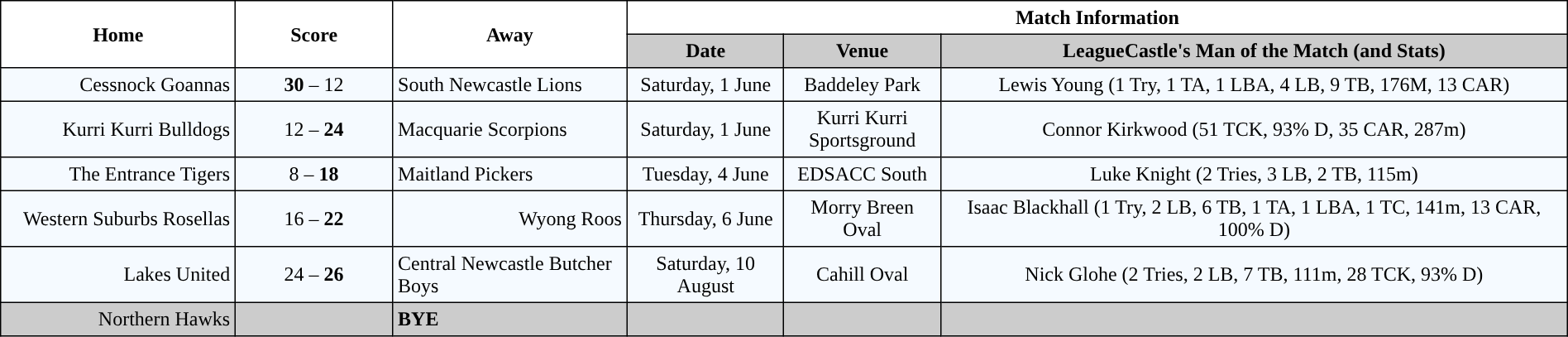<table width="100%" cellspacing="0" cellpadding="4" border="1" style="border-collapse:collapse;  text-align:center;">
<tr>
<th rowspan="2" width="15%">Home</th>
<th rowspan="2" width="10%">Score</th>
<th rowspan="2" width="15%">Away</th>
<th colspan="4">Match Information</th>
</tr>
<tr style="background:#CCCCCC">
<th width="10%">Date</th>
<th width="10%">Venue</th>
<th width="40%">LeagueCastle's Man of the Match (and Stats)</th>
</tr>
<tr style="text-align:center; background:#f5faff;">
<td align="right"> Cessnock Goannas</td>
<td><strong>30</strong> – 12</td>
<td align="left"> South Newcastle Lions</td>
<td>Saturday, 1 June</td>
<td>Baddeley Park</td>
<td>Lewis Young  (1 Try, 1 TA, 1 LBA, 4 LB, 9 TB, 176M, 13 CAR)</td>
</tr>
<tr style="text-align:center; background:#f5faff;">
<td align="right"> Kurri Kurri Bulldogs</td>
<td>12 – <strong>24</strong></td>
<td align="left"> Macquarie Scorpions</td>
<td>Saturday, 1 June</td>
<td>Kurri Kurri Sportsground</td>
<td>Connor Kirkwood  (51 TCK, 93% D, 35 CAR, 287m)</td>
</tr>
<tr style="text-align:center; background:#f5faff;">
<td align="right"> The Entrance Tigers</td>
<td>8 – <strong>18</strong></td>
<td align="left"> Maitland Pickers</td>
<td>Tuesday, 4 June</td>
<td>EDSACC South</td>
<td>Luke Knight   (2 Tries, 3 LB, 2 TB, 115m)</td>
</tr>
<tr style="text-align:center; background:#f5faff;">
<td align="right"> Western Suburbs Rosellas</td>
<td>16 – <strong>22</strong></td>
<td align="right"> Wyong Roos</td>
<td>Thursday, 6 June</td>
<td>Morry Breen Oval</td>
<td>Isaac Blackhall  (1 Try, 2 LB, 6 TB, 1 TA, 1 LBA, 1 TC, 141m, 13 CAR, 100% D)</td>
</tr>
<tr style="text-align:center; background:#f5faff;">
<td align="right"> Lakes United</td>
<td>24 – <strong>26</strong></td>
<td align="left"> Central Newcastle Butcher Boys</td>
<td>Saturday, 10 August</td>
<td>Cahill Oval</td>
<td>Nick Glohe  (2 Tries, 2 LB, 7 TB, 111m, 28 TCK, 93% D)</td>
</tr>
<tr style="text-align:center; background:#CCCCCC;">
<td align="right"> Northern Hawks</td>
<td></td>
<td align="left"><strong>BYE</strong></td>
<td></td>
<td></td>
<td></td>
</tr>
</table>
